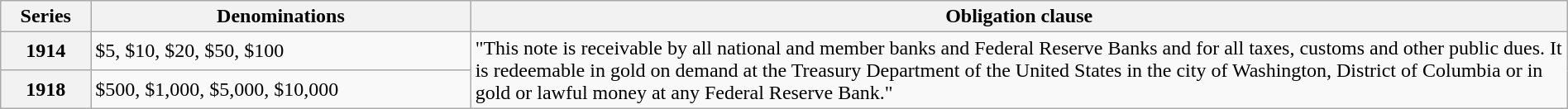<table class="wikitable" style="width:100%;">
<tr>
<th>Series</th>
<th>Denominations</th>
<th style="width:70%;">Obligation clause</th>
</tr>
<tr>
<th>1914</th>
<td>$5, $10, $20, $50, $100</td>
<td rowspan="2">"This note is receivable by all national and member banks and Federal Reserve Banks and for all taxes, customs and other public dues. It is redeemable in gold on demand at the Treasury Department of the United States in the city of Washington, District of Columbia or in gold or lawful money at any Federal Reserve Bank."</td>
</tr>
<tr>
<th>1918</th>
<td>$500, $1,000, $5,000, $10,000</td>
</tr>
</table>
